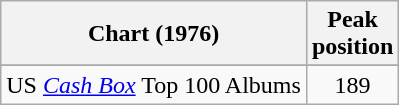<table class="wikitable sortable plainrowheaders">
<tr>
<th scope="col">Chart (1976)</th>
<th>Peak<br>position</th>
</tr>
<tr>
</tr>
<tr>
</tr>
<tr>
<td>US <em><a href='#'>Cash Box</a></em> Top 100 Albums</td>
<td align="center">189</td>
</tr>
</table>
